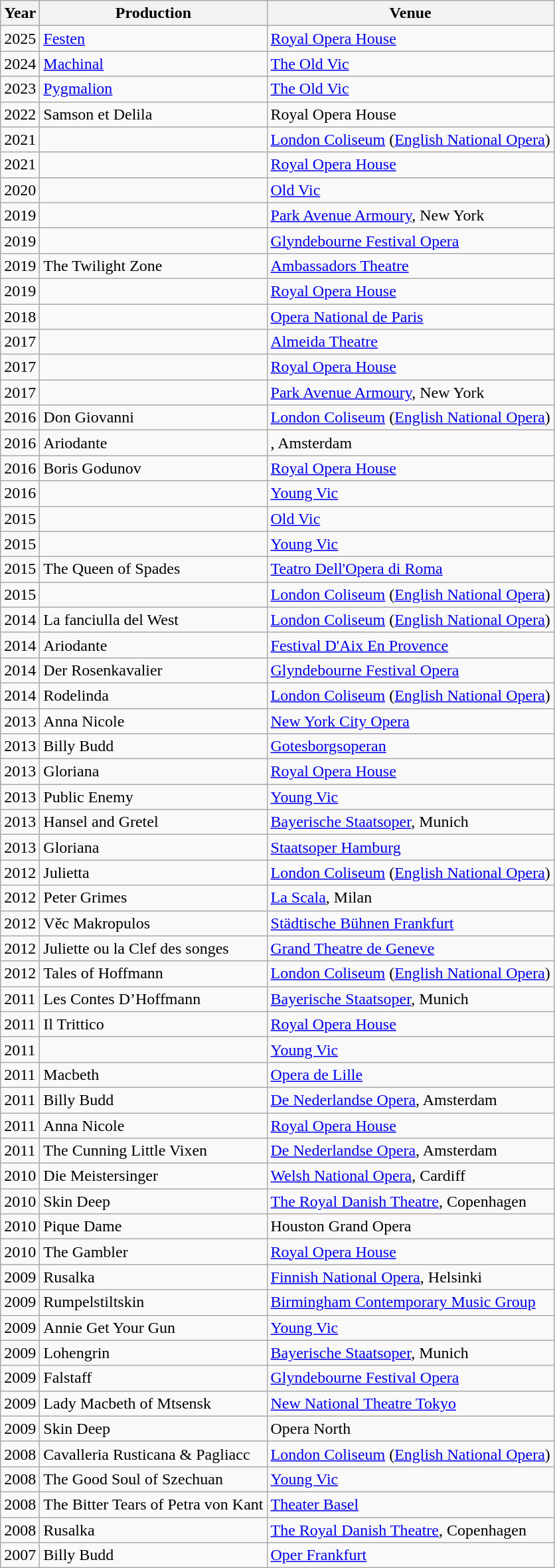<table class="wikitable sortable">
<tr>
<th>Year</th>
<th>Production</th>
<th>Venue</th>
</tr>
<tr>
<td>2025</td>
<td><a href='#'>Festen</a></td>
<td><a href='#'>Royal Opera House</a></td>
</tr>
<tr>
<td>2024</td>
<td><a href='#'>Machinal</a></td>
<td><a href='#'>The Old Vic</a></td>
</tr>
<tr>
<td>2023</td>
<td><a href='#'>Pygmalion</a></td>
<td><a href='#'>The Old Vic</a></td>
</tr>
<tr>
<td>2022</td>
<td>Samson et Delila</td>
<td>Royal Opera House</td>
</tr>
<tr>
<td>2021</td>
<td></td>
<td><a href='#'>London Coliseum</a> (<a href='#'>English National Opera</a>)</td>
</tr>
<tr>
<td>2021</td>
<td></td>
<td><a href='#'>Royal Opera House</a></td>
</tr>
<tr>
<td>2020</td>
<td></td>
<td><a href='#'>Old Vic</a></td>
</tr>
<tr>
<td>2019</td>
<td></td>
<td><a href='#'>Park Avenue Armoury</a>, New York</td>
</tr>
<tr>
<td>2019</td>
<td></td>
<td><a href='#'>Glyndebourne Festival Opera</a></td>
</tr>
<tr>
<td>2019</td>
<td>The Twilight Zone</td>
<td><a href='#'>Ambassadors Theatre</a></td>
</tr>
<tr>
<td>2019</td>
<td></td>
<td><a href='#'>Royal Opera House</a></td>
</tr>
<tr>
<td>2018</td>
<td></td>
<td><a href='#'>Opera National de Paris</a></td>
</tr>
<tr>
<td>2017</td>
<td></td>
<td><a href='#'>Almeida Theatre</a></td>
</tr>
<tr>
<td>2017</td>
<td></td>
<td><a href='#'>Royal Opera House</a></td>
</tr>
<tr>
<td>2017</td>
<td></td>
<td><a href='#'>Park Avenue Armoury</a>, New York</td>
</tr>
<tr>
<td>2016</td>
<td>Don Giovanni</td>
<td><a href='#'>London Coliseum</a> (<a href='#'>English National Opera</a>)</td>
</tr>
<tr>
<td>2016</td>
<td>Ariodante</td>
<td>, Amsterdam</td>
</tr>
<tr>
<td>2016</td>
<td>Boris Godunov</td>
<td><a href='#'>Royal Opera House</a></td>
</tr>
<tr>
<td>2016</td>
<td></td>
<td><a href='#'>Young Vic</a></td>
</tr>
<tr>
<td>2015</td>
<td></td>
<td><a href='#'>Old Vic</a></td>
</tr>
<tr>
<td>2015</td>
<td></td>
<td><a href='#'>Young Vic</a></td>
</tr>
<tr>
<td>2015</td>
<td>The Queen of Spades</td>
<td><a href='#'>Teatro Dell'Opera di Roma</a></td>
</tr>
<tr>
<td>2015</td>
<td></td>
<td><a href='#'>London Coliseum</a> (<a href='#'>English National Opera</a>)</td>
</tr>
<tr>
<td>2014</td>
<td>La fanciulla del West</td>
<td><a href='#'>London Coliseum</a> (<a href='#'>English National Opera</a>)</td>
</tr>
<tr>
<td>2014</td>
<td>Ariodante</td>
<td><a href='#'>Festival D'Aix En Provence</a></td>
</tr>
<tr>
<td>2014</td>
<td>Der Rosenkavalier</td>
<td><a href='#'>Glyndebourne Festival Opera</a></td>
</tr>
<tr>
<td>2014</td>
<td>Rodelinda</td>
<td><a href='#'>London Coliseum</a> (<a href='#'>English National Opera</a>)</td>
</tr>
<tr>
<td>2013</td>
<td>Anna Nicole</td>
<td><a href='#'>New York City Opera</a></td>
</tr>
<tr>
<td>2013</td>
<td>Billy Budd</td>
<td><a href='#'>Gotesborgsoperan</a></td>
</tr>
<tr>
<td>2013</td>
<td>Gloriana</td>
<td><a href='#'>Royal Opera House</a></td>
</tr>
<tr>
<td>2013</td>
<td>Public Enemy</td>
<td><a href='#'>Young Vic</a></td>
</tr>
<tr>
<td>2013</td>
<td>Hansel and Gretel</td>
<td><a href='#'>Bayerische Staatsoper</a>, Munich</td>
</tr>
<tr>
<td>2013</td>
<td>Gloriana</td>
<td><a href='#'>Staatsoper Hamburg</a></td>
</tr>
<tr>
<td>2012</td>
<td>Julietta</td>
<td><a href='#'>London Coliseum</a> (<a href='#'>English National Opera</a>)</td>
</tr>
<tr>
<td>2012</td>
<td>Peter Grimes</td>
<td><a href='#'>La Scala</a>, Milan</td>
</tr>
<tr>
<td>2012</td>
<td>Věc Makropulos</td>
<td><a href='#'>Städtische Bühnen Frankfurt</a></td>
</tr>
<tr>
<td>2012</td>
<td>Juliette ou la Clef des songes</td>
<td><a href='#'>Grand Theatre de Geneve</a></td>
</tr>
<tr>
<td>2012</td>
<td>Tales of Hoffmann</td>
<td><a href='#'>London Coliseum</a> (<a href='#'>English National Opera</a>)</td>
</tr>
<tr>
<td>2011</td>
<td>Les Contes D’Hoffmann</td>
<td><a href='#'>Bayerische Staatsoper</a>, Munich</td>
</tr>
<tr>
<td>2011</td>
<td>Il Trittico</td>
<td><a href='#'>Royal Opera House</a></td>
</tr>
<tr>
<td>2011</td>
<td></td>
<td><a href='#'>Young Vic</a></td>
</tr>
<tr>
<td>2011</td>
<td>Macbeth</td>
<td><a href='#'>Opera de Lille</a></td>
</tr>
<tr>
<td>2011</td>
<td>Billy Budd</td>
<td><a href='#'>De Nederlandse Opera</a>, Amsterdam</td>
</tr>
<tr>
<td>2011</td>
<td>Anna Nicole</td>
<td><a href='#'>Royal Opera House</a></td>
</tr>
<tr>
<td>2011</td>
<td>The Cunning Little Vixen</td>
<td><a href='#'>De Nederlandse Opera</a>, Amsterdam</td>
</tr>
<tr>
<td>2010</td>
<td>Die Meistersinger</td>
<td><a href='#'>Welsh National Opera</a>, Cardiff</td>
</tr>
<tr>
<td>2010</td>
<td>Skin Deep</td>
<td><a href='#'>The Royal Danish Theatre</a>, Copenhagen</td>
</tr>
<tr>
<td>2010</td>
<td>Pique Dame</td>
<td>Houston Grand Opera</td>
</tr>
<tr>
<td>2010</td>
<td>The Gambler</td>
<td><a href='#'>Royal Opera House</a></td>
</tr>
<tr>
<td>2009</td>
<td>Rusalka</td>
<td><a href='#'>Finnish National Opera</a>, Helsinki</td>
</tr>
<tr>
<td>2009</td>
<td>Rumpelstiltskin</td>
<td><a href='#'>Birmingham Contemporary Music Group</a></td>
</tr>
<tr>
<td>2009</td>
<td>Annie Get Your Gun</td>
<td><a href='#'>Young Vic</a></td>
</tr>
<tr>
<td>2009</td>
<td>Lohengrin</td>
<td><a href='#'>Bayerische Staatsoper</a>, Munich</td>
</tr>
<tr>
<td>2009</td>
<td>Falstaff</td>
<td><a href='#'>Glyndebourne Festival Opera</a></td>
</tr>
<tr>
<td>2009</td>
<td>Lady Macbeth of Mtsensk</td>
<td><a href='#'>New National Theatre Tokyo</a></td>
</tr>
<tr>
<td>2009</td>
<td>Skin Deep</td>
<td>Opera North</td>
</tr>
<tr>
<td>2008</td>
<td>Cavalleria Rusticana & Pagliacc</td>
<td><a href='#'>London Coliseum</a> (<a href='#'>English National Opera</a>)</td>
</tr>
<tr>
<td>2008</td>
<td>The Good Soul of Szechuan</td>
<td><a href='#'>Young Vic</a></td>
</tr>
<tr>
<td>2008</td>
<td>The Bitter Tears of Petra von Kant</td>
<td><a href='#'>Theater Basel</a></td>
</tr>
<tr>
<td>2008</td>
<td>Rusalka</td>
<td><a href='#'>The Royal Danish Theatre</a>, Copenhagen</td>
</tr>
<tr>
<td>2007</td>
<td>Billy Budd</td>
<td><a href='#'>Oper Frankfurt</a></td>
</tr>
</table>
